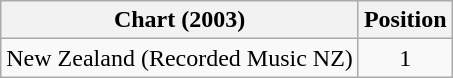<table class="wikitable sortable">
<tr>
<th>Chart (2003)</th>
<th>Position</th>
</tr>
<tr>
<td align="left">New Zealand (Recorded Music NZ)</td>
<td align="center">1</td>
</tr>
</table>
